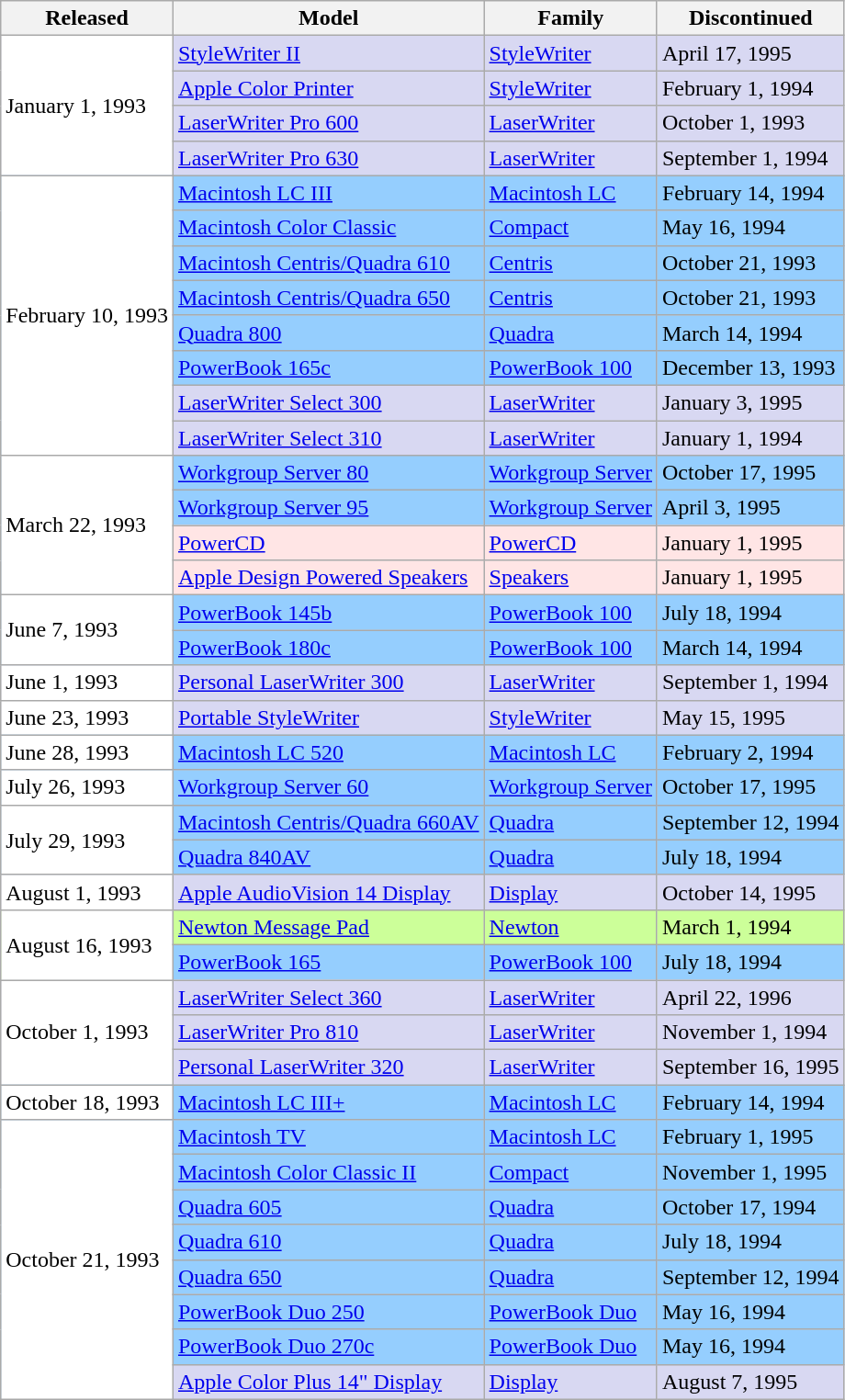<table class="wikitable">
<tr>
<th>Released</th>
<th>Model</th>
<th>Family</th>
<th>Discontinued</th>
</tr>
<tr bgcolor=#D8D8F2>
<td bgcolor=#FFF rowspan=4>January 1, 1993</td>
<td><a href='#'>StyleWriter II</a></td>
<td><a href='#'>StyleWriter</a></td>
<td>April 17, 1995</td>
</tr>
<tr bgcolor=#D8D8F2>
<td><a href='#'>Apple Color Printer</a></td>
<td><a href='#'>StyleWriter</a></td>
<td>February 1, 1994</td>
</tr>
<tr bgcolor=#D8D8F2>
<td><a href='#'>LaserWriter Pro 600</a></td>
<td><a href='#'>LaserWriter</a></td>
<td>October 1, 1993</td>
</tr>
<tr bgcolor=#D8D8F2>
<td><a href='#'>LaserWriter Pro 630</a></td>
<td><a href='#'>LaserWriter</a></td>
<td>September 1, 1994</td>
</tr>
<tr bgcolor=#95CEFE>
<td bgcolor=#FFF rowspan=8>February 10, 1993</td>
<td><a href='#'>Macintosh LC III</a></td>
<td><a href='#'>Macintosh LC</a></td>
<td>February 14, 1994</td>
</tr>
<tr bgcolor=#95CEFE>
<td><a href='#'>Macintosh Color Classic</a></td>
<td><a href='#'>Compact</a></td>
<td>May 16, 1994</td>
</tr>
<tr bgcolor=#95CEFE>
<td><a href='#'>Macintosh Centris/Quadra 610</a></td>
<td><a href='#'>Centris</a></td>
<td>October 21, 1993</td>
</tr>
<tr bgcolor=#95CEFE>
<td><a href='#'>Macintosh Centris/Quadra 650</a></td>
<td><a href='#'>Centris</a></td>
<td>October 21, 1993</td>
</tr>
<tr bgcolor=#95CEFE>
<td><a href='#'>Quadra 800</a></td>
<td><a href='#'>Quadra</a></td>
<td>March 14, 1994</td>
</tr>
<tr bgcolor=#95CEFE>
<td><a href='#'>PowerBook 165c</a></td>
<td><a href='#'>PowerBook 100</a></td>
<td>December 13, 1993</td>
</tr>
<tr bgcolor=#D8D8F2>
<td><a href='#'>LaserWriter Select 300</a></td>
<td><a href='#'>LaserWriter</a></td>
<td>January 3, 1995</td>
</tr>
<tr bgcolor=#D8D8F2>
<td><a href='#'>LaserWriter Select 310</a></td>
<td><a href='#'>LaserWriter</a></td>
<td>January 1, 1994</td>
</tr>
<tr bgcolor=#95CEFE>
<td bgcolor=#FFF rowspan=4>March 22, 1993</td>
<td><a href='#'>Workgroup Server 80</a></td>
<td><a href='#'>Workgroup Server</a></td>
<td>October 17, 1995</td>
</tr>
<tr bgcolor=#95CEFE>
<td><a href='#'>Workgroup Server 95</a></td>
<td><a href='#'>Workgroup Server</a></td>
<td>April 3, 1995</td>
</tr>
<tr bgcolor=#FFE5E5>
<td><a href='#'>PowerCD</a></td>
<td><a href='#'>PowerCD</a></td>
<td>January 1, 1995</td>
</tr>
<tr bgcolor=#FFE5E5>
<td><a href='#'>Apple Design Powered Speakers</a></td>
<td><a href='#'>Speakers</a></td>
<td>January 1, 1995</td>
</tr>
<tr bgcolor=#95CEFE>
<td bgcolor=#FFF rowspan=2>June 7, 1993</td>
<td><a href='#'>PowerBook 145b</a></td>
<td><a href='#'>PowerBook 100</a></td>
<td>July 18, 1994</td>
</tr>
<tr bgcolor=#95CEFE>
<td><a href='#'>PowerBook 180c</a></td>
<td><a href='#'>PowerBook 100</a></td>
<td>March 14, 1994</td>
</tr>
<tr bgcolor=#D8D8F2>
<td bgcolor=#FFF>June 1, 1993</td>
<td><a href='#'>Personal LaserWriter 300</a></td>
<td><a href='#'>LaserWriter</a></td>
<td>September 1, 1994</td>
</tr>
<tr bgcolor=#D8D8F2>
<td bgcolor=#FFF>June 23, 1993</td>
<td><a href='#'>Portable StyleWriter</a></td>
<td><a href='#'>StyleWriter</a></td>
<td>May 15, 1995</td>
</tr>
<tr bgcolor=#95CEFE>
<td bgcolor=#FFF>June 28, 1993</td>
<td><a href='#'>Macintosh LC 520</a></td>
<td><a href='#'>Macintosh LC</a></td>
<td>February 2, 1994</td>
</tr>
<tr bgcolor=#95CEFE>
<td bgcolor=#FFF>July 26, 1993</td>
<td><a href='#'>Workgroup Server 60</a></td>
<td><a href='#'>Workgroup Server</a></td>
<td>October 17, 1995</td>
</tr>
<tr bgcolor=#95CEFE>
<td bgcolor=#FFF rowspan=2>July 29, 1993</td>
<td><a href='#'>Macintosh Centris/Quadra 660AV</a></td>
<td><a href='#'>Quadra</a></td>
<td>September 12, 1994</td>
</tr>
<tr bgcolor=#95CEFE>
<td><a href='#'>Quadra 840AV</a></td>
<td><a href='#'>Quadra</a></td>
<td>July 18, 1994</td>
</tr>
<tr bgcolor=#D8D8F2>
<td bgcolor=#FFF>August 1, 1993</td>
<td><a href='#'>Apple AudioVision 14 Display</a></td>
<td><a href='#'>Display</a></td>
<td>October 14, 1995</td>
</tr>
<tr bgcolor=#CCFF99>
<td bgcolor=#FFF rowspan=2>August 16, 1993</td>
<td><a href='#'>Newton Message Pad</a></td>
<td><a href='#'>Newton</a></td>
<td>March 1, 1994</td>
</tr>
<tr bgcolor=#95CEFE>
<td><a href='#'>PowerBook 165</a></td>
<td><a href='#'>PowerBook 100</a></td>
<td>July 18, 1994</td>
</tr>
<tr bgcolor=#D8D8F2>
<td bgcolor=#FFF rowspan=3>October 1, 1993</td>
<td><a href='#'>LaserWriter Select 360</a></td>
<td><a href='#'>LaserWriter</a></td>
<td>April 22, 1996</td>
</tr>
<tr bgcolor=#D8D8F2>
<td><a href='#'>LaserWriter Pro 810</a></td>
<td><a href='#'>LaserWriter</a></td>
<td>November 1, 1994</td>
</tr>
<tr bgcolor=#D8D8F2>
<td><a href='#'>Personal LaserWriter 320</a></td>
<td><a href='#'>LaserWriter</a></td>
<td>September 16, 1995</td>
</tr>
<tr bgcolor=#95CEFE>
<td bgcolor=#FFF>October 18, 1993</td>
<td><a href='#'>Macintosh LC III+</a></td>
<td><a href='#'>Macintosh LC</a></td>
<td>February 14, 1994</td>
</tr>
<tr bgcolor=#95CEFE>
<td bgcolor=#FFF rowspan=8>October 21, 1993</td>
<td><a href='#'>Macintosh TV</a></td>
<td><a href='#'>Macintosh LC</a></td>
<td>February 1, 1995</td>
</tr>
<tr bgcolor=#95CEFE>
<td><a href='#'>Macintosh Color Classic II</a></td>
<td><a href='#'>Compact</a></td>
<td>November 1, 1995</td>
</tr>
<tr bgcolor=#95CEFE>
<td><a href='#'>Quadra 605</a></td>
<td><a href='#'>Quadra</a></td>
<td>October 17, 1994</td>
</tr>
<tr bgcolor=#95CEFE>
<td><a href='#'>Quadra 610</a></td>
<td><a href='#'>Quadra</a></td>
<td>July 18, 1994</td>
</tr>
<tr bgcolor=#95CEFE>
<td><a href='#'>Quadra 650</a></td>
<td><a href='#'>Quadra</a></td>
<td>September 12, 1994</td>
</tr>
<tr bgcolor=#95CEFE>
<td><a href='#'>PowerBook Duo 250</a></td>
<td><a href='#'>PowerBook Duo</a></td>
<td>May 16, 1994</td>
</tr>
<tr bgcolor=#95CEFE>
<td><a href='#'>PowerBook Duo 270c</a></td>
<td><a href='#'>PowerBook Duo</a></td>
<td>May 16, 1994</td>
</tr>
<tr bgcolor=#D8D8F2>
<td><a href='#'>Apple Color Plus 14" Display</a></td>
<td><a href='#'>Display</a></td>
<td>August 7, 1995</td>
</tr>
</table>
